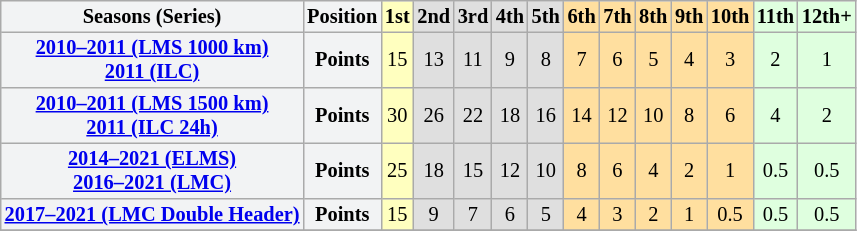<table border="2" cellpadding="2" cellspacing="0" style="margin:0 1em 0 0; background:#f9f9f9; border:1px #aaa solid; border-collapse:collapse; font-size:85%;">
<tr>
<th bgcolor=f2f3f4>Seasons (Series)</th>
<th bgcolor=f2f3f4>Position</th>
<td bgcolor=ffffbf align="center"><strong>1st</strong></td>
<td bgcolor=dfdfdf align="center"><strong>2nd</strong></td>
<td bgcolor=dfdfdf align="center"><strong>3rd</strong></td>
<td bgcolor=dfdfdf align="center"><strong>4th</strong></td>
<td bgcolor=dfdfdf align="center"><strong>5th</strong></td>
<td bgcolor=ffdf9f align="center"><strong>6th</strong></td>
<td bgcolor=ffdf9f align="center"><strong>7th</strong></td>
<td bgcolor=ffdf9f align="center"><strong>8th</strong></td>
<td bgcolor=ffdf9f align="center"><strong>9th</strong></td>
<td bgcolor=ffdf9f align="center"><strong>10th</strong></td>
<td bgcolor=dfffdf align="center"><strong>11th</strong></td>
<td bgcolor=dfffdf align="center"><strong>12th+</strong></td>
</tr>
<tr>
<th bgcolor=f2f3f4><a href='#'>2010–2011 (LMS 1000 km)<br>2011 (ILC)</a></th>
<th bgcolor=f2f3f4>Points</th>
<td bgcolor=ffffbf align="center">15</td>
<td bgcolor=dfdfdf align="center">13</td>
<td bgcolor=dfdfdf align="center">11</td>
<td bgcolor=dfdfdf align="center">9</td>
<td bgcolor=dfdfdf align="center">8</td>
<td bgcolor=ffdf9f align="center">7</td>
<td bgcolor=ffdf9f align="center">6</td>
<td bgcolor=ffdf9f align="center">5</td>
<td bgcolor=ffdf9f align="center">4</td>
<td bgcolor=ffdf9f align="center">3</td>
<td bgcolor=dfffdf align="center">2</td>
<td bgcolor=dfffdf align="center">1</td>
</tr>
<tr>
<th bgcolor=f2f3f4><a href='#'>2010–2011 (LMS 1500 km)<br>2011 (ILC 24h)</a></th>
<th bgcolor=f2f3f4>Points</th>
<td bgcolor=ffffbf align="center">30</td>
<td bgcolor=dfdfdf align="center">26</td>
<td bgcolor=dfdfdf align="center">22</td>
<td bgcolor=dfdfdf align="center">18</td>
<td bgcolor=dfdfdf align="center">16</td>
<td bgcolor=ffdf9f align="center">14</td>
<td bgcolor=ffdf9f align="center">12</td>
<td bgcolor=ffdf9f align="center">10</td>
<td bgcolor=ffdf9f align="center">8</td>
<td bgcolor=ffdf9f align="center">6</td>
<td bgcolor=dfffdf align="center">4</td>
<td bgcolor=dfffdf align="center">2</td>
</tr>
<tr>
<th bgcolor=f2f3f4><a href='#'>2014–2021 (ELMS)<br>2016–2021 (LMC)</a></th>
<th bgcolor=f2f3f4>Points</th>
<td bgcolor=ffffbf align="center">25</td>
<td bgcolor=dfdfdf align="center">18</td>
<td bgcolor=dfdfdf align="center">15</td>
<td bgcolor=dfdfdf align="center">12</td>
<td bgcolor=dfdfdf align="center">10</td>
<td bgcolor=ffdf9f align="center">8</td>
<td bgcolor=ffdf9f align="center">6</td>
<td bgcolor=ffdf9f align="center">4</td>
<td bgcolor=ffdf9f align="center">2</td>
<td bgcolor=ffdf9f align="center">1</td>
<td bgcolor=dfffdf align="center">0.5</td>
<td bgcolor=dfffdf align="center">0.5</td>
</tr>
<tr>
<th bgcolor=f2f3f4><a href='#'>2017–2021 (LMC Double Header)</a></th>
<th bgcolor=f2f3f4>Points</th>
<td bgcolor=ffffbf align="center">15</td>
<td bgcolor=dfdfdf align="center">9</td>
<td bgcolor=dfdfdf align="center">7</td>
<td bgcolor=dfdfdf align="center">6</td>
<td bgcolor=dfdfdf align="center">5</td>
<td bgcolor=ffdf9f align="center">4</td>
<td bgcolor=ffdf9f align="center">3</td>
<td bgcolor=ffdf9f align="center">2</td>
<td bgcolor=ffdf9f align="center">1</td>
<td bgcolor=ffdf9f align="center">0.5</td>
<td bgcolor=dfffdf align="center">0.5</td>
<td bgcolor=dfffdf align="center">0.5</td>
</tr>
<tr>
</tr>
</table>
